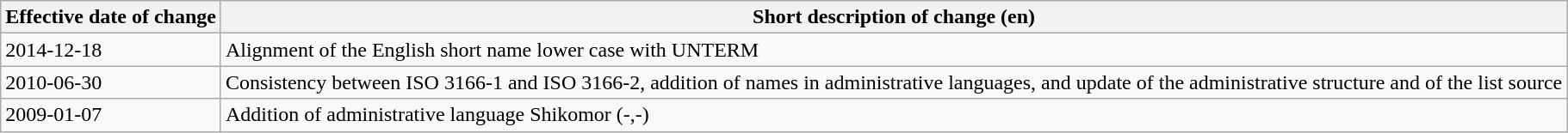<table class="wikitable">
<tr>
<th>Effective date of change</th>
<th>Short description of change (en)</th>
</tr>
<tr>
<td>2014-12-18</td>
<td>Alignment of the English short name lower case with UNTERM</td>
</tr>
<tr>
<td>2010-06-30</td>
<td>Consistency between ISO 3166-1 and ISO 3166-2, addition of names in administrative languages, and update of the administrative structure and of the list source</td>
</tr>
<tr>
<td>2009-01-07</td>
<td>Addition of administrative language Shikomor (-,-)</td>
</tr>
</table>
